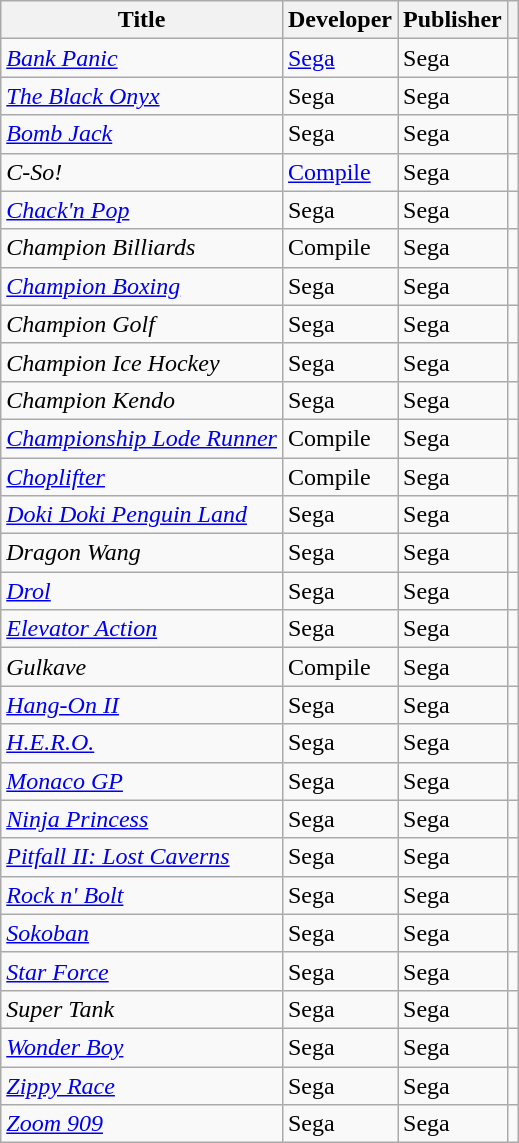<table class="wikitable sortable">
<tr>
<th>Title<br></th>
<th>Developer</th>
<th>Publisher</th>
<th><br></th>
</tr>
<tr>
<td><em><a href='#'>Bank Panic</a></em></td>
<td><a href='#'>Sega</a></td>
<td>Sega</td>
<td></td>
</tr>
<tr>
<td><em><a href='#'>The Black Onyx</a></em></td>
<td>Sega</td>
<td>Sega</td>
<td></td>
</tr>
<tr>
<td><em><a href='#'>Bomb Jack</a></em></td>
<td>Sega</td>
<td>Sega</td>
<td></td>
</tr>
<tr>
<td><em>C-So!</em></td>
<td><a href='#'>Compile</a></td>
<td>Sega</td>
<td></td>
</tr>
<tr>
<td><em><a href='#'>Chack'n Pop</a></em></td>
<td>Sega</td>
<td>Sega</td>
<td></td>
</tr>
<tr>
<td><em>Champion Billiards</em></td>
<td>Compile</td>
<td>Sega</td>
<td></td>
</tr>
<tr>
<td><em><a href='#'>Champion Boxing</a></em></td>
<td>Sega</td>
<td>Sega</td>
<td></td>
</tr>
<tr>
<td><em>Champion Golf</em></td>
<td>Sega</td>
<td>Sega</td>
<td></td>
</tr>
<tr>
<td><em>Champion Ice Hockey</em></td>
<td>Sega</td>
<td>Sega</td>
<td></td>
</tr>
<tr>
<td><em>Champion Kendo</em></td>
<td>Sega</td>
<td>Sega</td>
<td></td>
</tr>
<tr>
<td><em><a href='#'>Championship Lode Runner</a></em></td>
<td>Compile</td>
<td>Sega</td>
<td></td>
</tr>
<tr>
<td><em><a href='#'>Choplifter</a></em></td>
<td>Compile</td>
<td>Sega</td>
<td></td>
</tr>
<tr>
<td><em><a href='#'>Doki Doki Penguin Land</a></em></td>
<td>Sega</td>
<td>Sega</td>
<td></td>
</tr>
<tr>
<td><em>Dragon Wang</em></td>
<td>Sega</td>
<td>Sega</td>
<td></td>
</tr>
<tr>
<td><em><a href='#'>Drol</a></em></td>
<td>Sega</td>
<td>Sega</td>
<td></td>
</tr>
<tr>
<td><em><a href='#'>Elevator Action</a></em></td>
<td>Sega</td>
<td>Sega</td>
<td></td>
</tr>
<tr>
<td><em>Gulkave</em></td>
<td>Compile</td>
<td>Sega</td>
<td></td>
</tr>
<tr>
<td><em><a href='#'>Hang-On II</a></em></td>
<td>Sega</td>
<td>Sega</td>
<td></td>
</tr>
<tr>
<td><em><a href='#'>H.E.R.O.</a></em></td>
<td>Sega</td>
<td>Sega</td>
<td></td>
</tr>
<tr>
<td><em><a href='#'>Monaco GP</a></em></td>
<td>Sega</td>
<td>Sega</td>
<td></td>
</tr>
<tr>
<td><em><a href='#'>Ninja Princess</a></em></td>
<td>Sega</td>
<td>Sega</td>
<td></td>
</tr>
<tr>
<td><em><a href='#'>Pitfall II: Lost Caverns</a></em></td>
<td>Sega</td>
<td>Sega</td>
<td></td>
</tr>
<tr>
<td><em><a href='#'>Rock n' Bolt</a></em></td>
<td>Sega</td>
<td>Sega</td>
<td></td>
</tr>
<tr>
<td><em><a href='#'>Sokoban</a></em></td>
<td>Sega</td>
<td>Sega</td>
<td></td>
</tr>
<tr>
<td><em><a href='#'>Star Force</a></em></td>
<td>Sega</td>
<td>Sega</td>
<td></td>
</tr>
<tr>
<td><em>Super Tank</em></td>
<td>Sega</td>
<td>Sega</td>
<td></td>
</tr>
<tr>
<td><em><a href='#'>Wonder Boy</a></em></td>
<td>Sega</td>
<td>Sega</td>
<td></td>
</tr>
<tr>
<td><em><a href='#'>Zippy Race</a></em></td>
<td>Sega</td>
<td>Sega</td>
<td></td>
</tr>
<tr>
<td><em><a href='#'>Zoom 909</a></em></td>
<td>Sega</td>
<td>Sega</td>
<td></td>
</tr>
</table>
